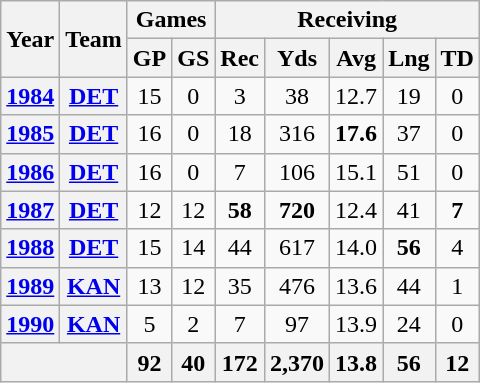<table class="wikitable" style="text-align:center">
<tr>
<th rowspan="2">Year</th>
<th rowspan="2">Team</th>
<th colspan="2">Games</th>
<th colspan="5">Receiving</th>
</tr>
<tr>
<th>GP</th>
<th>GS</th>
<th>Rec</th>
<th>Yds</th>
<th>Avg</th>
<th>Lng</th>
<th>TD</th>
</tr>
<tr>
<th><a href='#'>1984</a></th>
<th><a href='#'>DET</a></th>
<td>15</td>
<td>0</td>
<td>3</td>
<td>38</td>
<td>12.7</td>
<td>19</td>
<td>0</td>
</tr>
<tr>
<th><a href='#'>1985</a></th>
<th><a href='#'>DET</a></th>
<td>16</td>
<td>0</td>
<td>18</td>
<td>316</td>
<td><strong>17.6</strong></td>
<td>37</td>
<td>0</td>
</tr>
<tr>
<th><a href='#'>1986</a></th>
<th><a href='#'>DET</a></th>
<td>16</td>
<td>0</td>
<td>7</td>
<td>106</td>
<td>15.1</td>
<td>51</td>
<td>0</td>
</tr>
<tr>
<th><a href='#'>1987</a></th>
<th><a href='#'>DET</a></th>
<td>12</td>
<td>12</td>
<td><strong>58</strong></td>
<td><strong>720</strong></td>
<td>12.4</td>
<td>41</td>
<td><strong>7</strong></td>
</tr>
<tr>
<th><a href='#'>1988</a></th>
<th><a href='#'>DET</a></th>
<td>15</td>
<td>14</td>
<td>44</td>
<td>617</td>
<td>14.0</td>
<td><strong>56</strong></td>
<td>4</td>
</tr>
<tr>
<th><a href='#'>1989</a></th>
<th><a href='#'>KAN</a></th>
<td>13</td>
<td>12</td>
<td>35</td>
<td>476</td>
<td>13.6</td>
<td>44</td>
<td>1</td>
</tr>
<tr>
<th><a href='#'>1990</a></th>
<th><a href='#'>KAN</a></th>
<td>5</td>
<td>2</td>
<td>7</td>
<td>97</td>
<td>13.9</td>
<td>24</td>
<td>0</td>
</tr>
<tr>
<th colspan="2"></th>
<th>92</th>
<th>40</th>
<th>172</th>
<th>2,370</th>
<th>13.8</th>
<th>56</th>
<th>12</th>
</tr>
</table>
